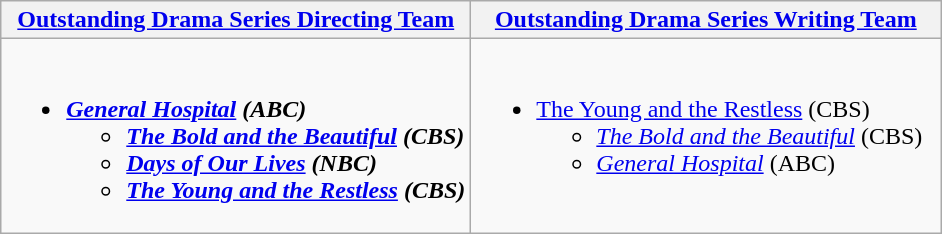<table class=wikitable>
<tr>
<th style="width:50%"><a href='#'>Outstanding Drama Series Directing Team</a></th>
<th style="width:50%"><a href='#'>Outstanding Drama Series Writing Team</a></th>
</tr>
<tr>
<td valign="top"><br><ul><li><strong><em><a href='#'>General Hospital</a><em> (ABC)<strong><ul><li></em><a href='#'>The Bold and the Beautiful</a><em> (CBS)</li><li></em><a href='#'>Days of Our Lives</a><em> (NBC)</li><li></em><a href='#'>The Young and the Restless</a><em> (CBS)</li></ul></li></ul></td>
<td valign="top"><br><ul><li></em></strong><a href='#'>The Young and the Restless</a></em> (CBS)</strong><ul><li><em><a href='#'>The Bold and the Beautiful</a></em> (CBS)</li><li><em><a href='#'>General Hospital</a></em> (ABC)</li></ul></li></ul></td>
</tr>
</table>
